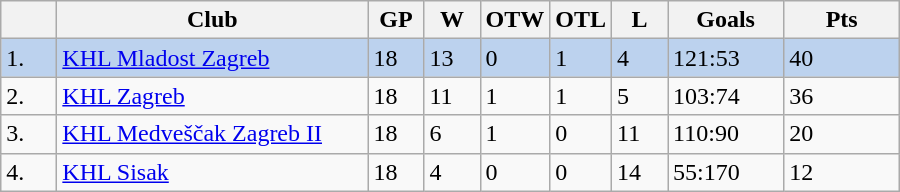<table class="wikitable">
<tr>
<th width="30"></th>
<th width="200">Club</th>
<th width="30">GP</th>
<th width="30">W</th>
<th width="30">OTW</th>
<th width="30">OTL</th>
<th width="30">L</th>
<th width="70">Goals</th>
<th width="70">Pts</th>
</tr>
<tr style="background-color:#BCD2EE">
<td>1.</td>
<td align="left"><a href='#'>KHL Mladost Zagreb</a></td>
<td>18</td>
<td>13</td>
<td>0</td>
<td>1</td>
<td>4</td>
<td>121:53</td>
<td>40</td>
</tr>
<tr>
<td>2.</td>
<td align="left"><a href='#'>KHL Zagreb</a></td>
<td>18</td>
<td>11</td>
<td>1</td>
<td>1</td>
<td>5</td>
<td>103:74</td>
<td>36</td>
</tr>
<tr>
<td>3.</td>
<td align="left"><a href='#'>KHL Medveščak Zagreb II</a></td>
<td>18</td>
<td>6</td>
<td>1</td>
<td>0</td>
<td>11</td>
<td>110:90</td>
<td>20</td>
</tr>
<tr>
<td>4.</td>
<td align="left"><a href='#'>KHL Sisak</a></td>
<td>18</td>
<td>4</td>
<td>0</td>
<td>0</td>
<td>14</td>
<td>55:170</td>
<td>12</td>
</tr>
</table>
